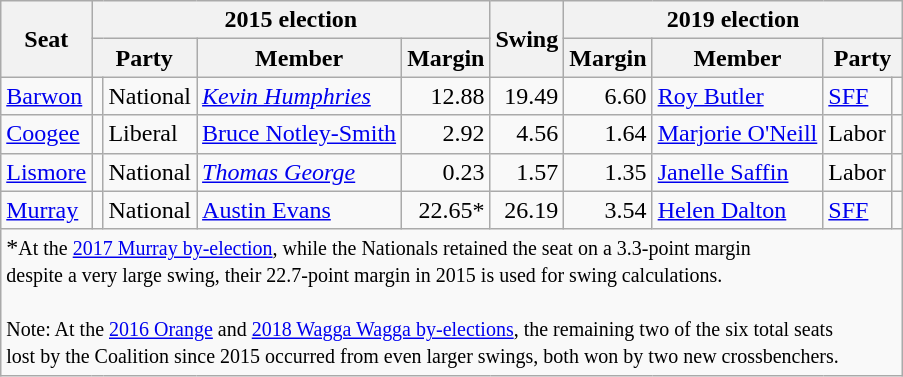<table class="wikitable">
<tr style="text-align:center">
<th rowspan="2">Seat</th>
<th colspan="4">2015 election</th>
<th rowspan="2">Swing</th>
<th colspan="4">2019 election</th>
</tr>
<tr style="text-align:center">
<th colspan="2">Party</th>
<th>Member</th>
<th>Margin</th>
<th>Margin</th>
<th>Member</th>
<th colspan="2">Party</th>
</tr>
<tr>
<td><a href='#'>Barwon</a></td>
<td></td>
<td>National</td>
<td><em><a href='#'>Kevin Humphries</a></em></td>
<td style="text-align:right;">12.88</td>
<td style="text-align:right;">19.49</td>
<td style="text-align:right;">6.60</td>
<td><a href='#'>Roy Butler</a></td>
<td><a href='#'>SFF</a></td>
<td></td>
</tr>
<tr>
<td><a href='#'>Coogee</a></td>
<td></td>
<td>Liberal</td>
<td><a href='#'>Bruce Notley-Smith</a></td>
<td style="text-align:right;">2.92</td>
<td style="text-align:right;">4.56</td>
<td style="text-align:right;">1.64</td>
<td><a href='#'>Marjorie O'Neill</a></td>
<td>Labor</td>
<td></td>
</tr>
<tr>
<td><a href='#'>Lismore</a></td>
<td></td>
<td>National</td>
<td><em><a href='#'>Thomas George</a></em></td>
<td style="text-align:right;">0.23</td>
<td style="text-align:right;">1.57</td>
<td style="text-align:right;">1.35</td>
<td><a href='#'>Janelle Saffin</a></td>
<td>Labor</td>
<td></td>
</tr>
<tr>
<td><a href='#'>Murray</a></td>
<td></td>
<td>National</td>
<td><a href='#'>Austin Evans</a></td>
<td style="text-align:right;">22.65*</td>
<td style="text-align:right;">26.19</td>
<td style="text-align:right;">3.54</td>
<td><a href='#'>Helen Dalton</a></td>
<td><a href='#'>SFF</a></td>
<td></td>
</tr>
<tr>
<td colspan="10">*<small>At the <a href='#'>2017 Murray by-election</a>, while the Nationals retained the seat on a 3.3-point margin<br>despite a very large swing, their 22.7-point margin in 2015 is used for swing calculations.<br><br>Note: At the <a href='#'>2016 Orange</a> and <a href='#'>2018 Wagga Wagga by-elections</a>, the remaining two of the six total seats<br>lost by the Coalition since 2015 occurred from even larger swings, both won by two new crossbenchers.</small></td>
</tr>
</table>
